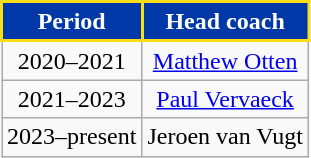<table class="wikitable" style="text-align:center;">
<tr>
<th style="background:#0038a7; color:white; border:2px solid #f9dd17;">Period</th>
<th style="background:#0038a7; color:white; border:2px solid #f9dd17;">Head coach</th>
</tr>
<tr>
<td>2020–2021</td>
<td> <a href='#'>Matthew Otten</a></td>
</tr>
<tr>
<td>2021–2023</td>
<td> <a href='#'>Paul Vervaeck</a></td>
</tr>
<tr>
<td>2023–present</td>
<td> Jeroen van Vugt</td>
</tr>
</table>
